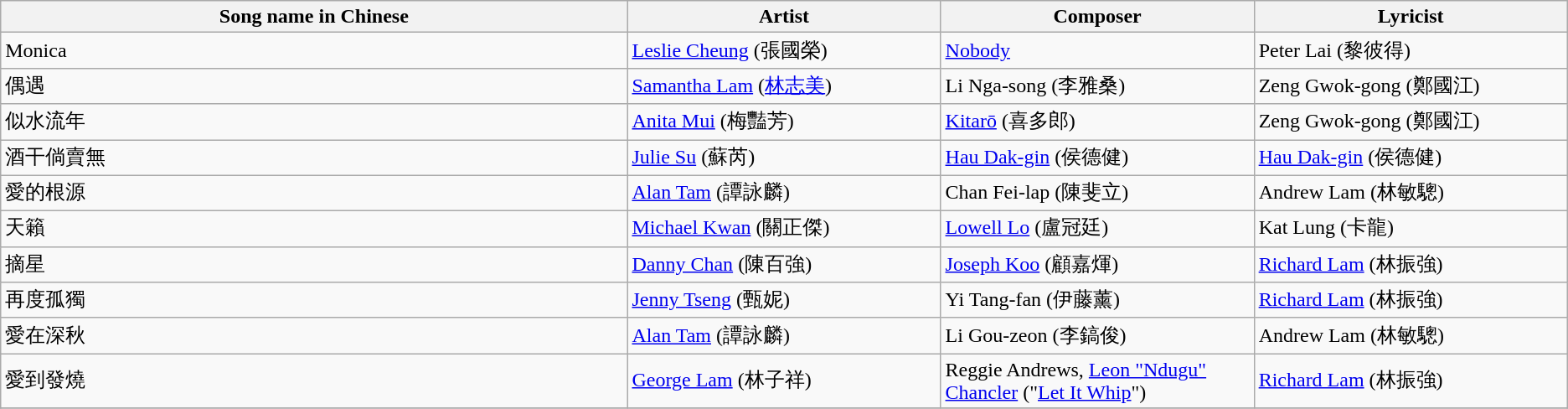<table class="wikitable">
<tr>
<th width=40%>Song name in Chinese</th>
<th width=20%>Artist</th>
<th width=20%>Composer</th>
<th width=20%>Lyricist</th>
</tr>
<tr>
<td>Monica</td>
<td><a href='#'>Leslie Cheung</a> (張國榮)</td>
<td><a href='#'>Nobody</a></td>
<td>Peter Lai (黎彼得)</td>
</tr>
<tr>
<td>偶遇</td>
<td><a href='#'>Samantha Lam</a> (<a href='#'>林志美</a>)</td>
<td>Li Nga-song (李雅桑)</td>
<td>Zeng Gwok-gong (鄭國江)</td>
</tr>
<tr>
<td>似水流年</td>
<td><a href='#'>Anita Mui</a> (梅豔芳)</td>
<td><a href='#'>Kitarō</a> (喜多郎)</td>
<td>Zeng Gwok-gong (鄭國江)</td>
</tr>
<tr>
<td>酒干倘賣無</td>
<td><a href='#'>Julie Su</a> (蘇芮)</td>
<td><a href='#'>Hau Dak-gin</a> (侯德健)</td>
<td><a href='#'>Hau Dak-gin</a> (侯德健)</td>
</tr>
<tr>
<td>愛的根源</td>
<td><a href='#'>Alan Tam</a> (譚詠麟)</td>
<td>Chan Fei-lap (陳斐立)</td>
<td>Andrew Lam (林敏驄)</td>
</tr>
<tr>
<td>天籟</td>
<td><a href='#'>Michael Kwan</a> (關正傑)</td>
<td><a href='#'>Lowell Lo</a> (盧冠廷)</td>
<td>Kat Lung (卡龍)</td>
</tr>
<tr>
<td>摘星</td>
<td><a href='#'>Danny Chan</a> (陳百強)</td>
<td><a href='#'>Joseph Koo</a> (顧嘉煇)</td>
<td><a href='#'>Richard Lam</a> (林振強)</td>
</tr>
<tr>
<td>再度孤獨</td>
<td><a href='#'>Jenny Tseng</a> (甄妮)</td>
<td>Yi Tang-fan (伊藤薰)</td>
<td><a href='#'>Richard Lam</a> (林振強)</td>
</tr>
<tr>
<td>愛在深秋</td>
<td><a href='#'>Alan Tam</a> (譚詠麟)</td>
<td>Li Gou-zeon (李鎬俊)</td>
<td>Andrew Lam (林敏驄)</td>
</tr>
<tr>
<td>愛到發燒</td>
<td><a href='#'>George Lam</a> (林子祥)</td>
<td>Reggie Andrews, <a href='#'>Leon "Ndugu" Chancler</a> ("<a href='#'>Let It Whip</a>")</td>
<td><a href='#'>Richard Lam</a> (林振強)</td>
</tr>
<tr>
</tr>
</table>
